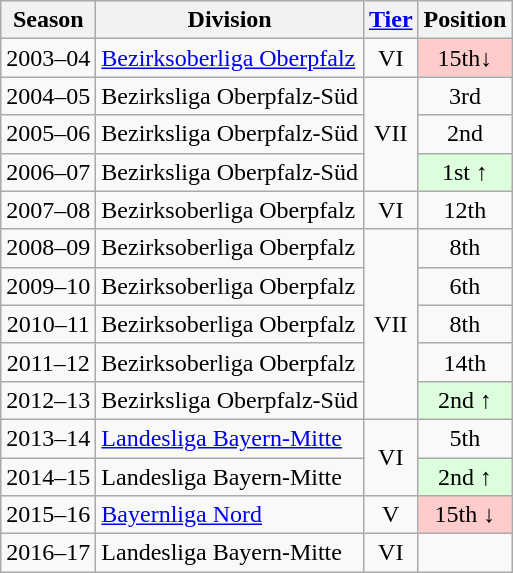<table class="wikitable">
<tr>
<th>Season</th>
<th>Division</th>
<th><a href='#'>Tier</a></th>
<th>Position</th>
</tr>
<tr align="center">
<td>2003–04</td>
<td align="left"><a href='#'>Bezirksoberliga Oberpfalz</a></td>
<td>VI</td>
<td style="background:#ffcccc">15th↓</td>
</tr>
<tr align="center">
<td>2004–05</td>
<td align="left">Bezirksliga Oberpfalz-Süd</td>
<td rowspan=3>VII</td>
<td>3rd</td>
</tr>
<tr align="center">
<td>2005–06</td>
<td align="left">Bezirksliga Oberpfalz-Süd</td>
<td>2nd</td>
</tr>
<tr align="center">
<td>2006–07</td>
<td align="left">Bezirksliga Oberpfalz-Süd</td>
<td style="background:#ddffdd">1st ↑</td>
</tr>
<tr align="center">
<td>2007–08</td>
<td align="left">Bezirksoberliga Oberpfalz</td>
<td>VI</td>
<td>12th</td>
</tr>
<tr align="center">
<td>2008–09</td>
<td align="left">Bezirksoberliga Oberpfalz</td>
<td rowspan=5>VII</td>
<td>8th</td>
</tr>
<tr align="center">
<td>2009–10</td>
<td align="left">Bezirksoberliga Oberpfalz</td>
<td>6th</td>
</tr>
<tr align="center">
<td>2010–11</td>
<td align="left">Bezirksoberliga Oberpfalz</td>
<td>8th</td>
</tr>
<tr align="center">
<td>2011–12</td>
<td align="left">Bezirksoberliga Oberpfalz</td>
<td>14th</td>
</tr>
<tr align="center">
<td>2012–13</td>
<td align="left">Bezirksliga Oberpfalz-Süd</td>
<td style="background:#ddffdd">2nd ↑</td>
</tr>
<tr align="center">
<td>2013–14</td>
<td align="left"><a href='#'>Landesliga Bayern-Mitte</a></td>
<td rowspan=2>VI</td>
<td>5th</td>
</tr>
<tr align="center">
<td>2014–15</td>
<td align="left">Landesliga Bayern-Mitte</td>
<td style="background:#ddffdd">2nd ↑</td>
</tr>
<tr align="center">
<td>2015–16</td>
<td align="left"><a href='#'>Bayernliga Nord</a></td>
<td>V</td>
<td style="background:#ffcccc">15th ↓</td>
</tr>
<tr align="center">
<td>2016–17</td>
<td align="left">Landesliga Bayern-Mitte</td>
<td>VI</td>
<td></td>
</tr>
</table>
